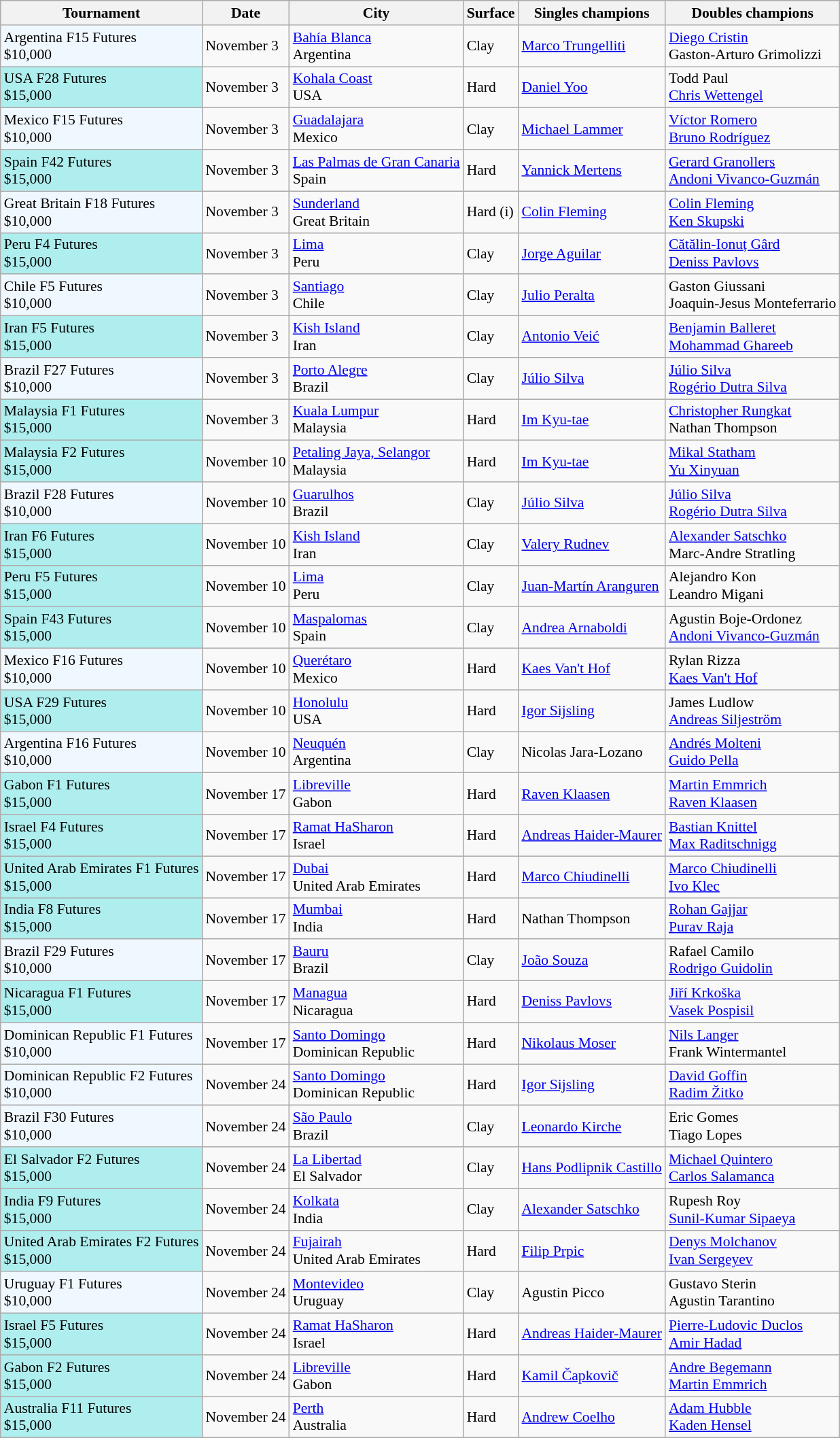<table class="sortable wikitable" style="font-size:90%">
<tr>
<th>Tournament</th>
<th>Date</th>
<th>City</th>
<th>Surface</th>
<th>Singles champions</th>
<th>Doubles champions</th>
</tr>
<tr>
<td style="background:#f0f8ff;">Argentina F15 Futures<br>$10,000</td>
<td>November 3</td>
<td><a href='#'>Bahía Blanca</a><br>Argentina</td>
<td>Clay</td>
<td> <a href='#'>Marco Trungelliti</a></td>
<td> <a href='#'>Diego Cristin</a><br> Gaston-Arturo Grimolizzi</td>
</tr>
<tr>
<td style="background:#afeeee;">USA F28 Futures<br>$15,000</td>
<td>November 3</td>
<td><a href='#'>Kohala Coast</a><br>USA</td>
<td>Hard</td>
<td> <a href='#'>Daniel Yoo</a></td>
<td> Todd Paul<br> <a href='#'>Chris Wettengel</a></td>
</tr>
<tr>
<td style="background:#f0f8ff;">Mexico F15 Futures<br>$10,000</td>
<td>November 3</td>
<td><a href='#'>Guadalajara</a><br>Mexico</td>
<td>Clay</td>
<td> <a href='#'>Michael Lammer</a></td>
<td> <a href='#'>Víctor Romero</a><br> <a href='#'>Bruno Rodríguez</a></td>
</tr>
<tr>
<td style="background:#afeeee;">Spain F42 Futures<br>$15,000</td>
<td>November 3</td>
<td><a href='#'>Las Palmas de Gran Canaria</a><br>Spain</td>
<td>Hard</td>
<td> <a href='#'>Yannick Mertens</a></td>
<td> <a href='#'>Gerard Granollers</a><br> <a href='#'>Andoni Vivanco-Guzmán</a></td>
</tr>
<tr>
<td style="background:#f0f8ff;">Great Britain F18 Futures<br>$10,000</td>
<td>November 3</td>
<td><a href='#'>Sunderland</a><br>Great Britain</td>
<td>Hard (i)</td>
<td> <a href='#'>Colin Fleming</a></td>
<td> <a href='#'>Colin Fleming</a><br> <a href='#'>Ken Skupski</a></td>
</tr>
<tr>
<td style="background:#afeeee;">Peru F4 Futures<br>$15,000</td>
<td>November 3</td>
<td><a href='#'>Lima</a><br>Peru</td>
<td>Clay</td>
<td> <a href='#'>Jorge Aguilar</a></td>
<td> <a href='#'>Cătălin-Ionuț Gârd</a><br> <a href='#'>Deniss Pavlovs</a></td>
</tr>
<tr>
<td style="background:#f0f8ff;">Chile F5 Futures<br>$10,000</td>
<td>November 3</td>
<td><a href='#'>Santiago</a><br>Chile</td>
<td>Clay</td>
<td> <a href='#'>Julio Peralta</a></td>
<td> Gaston Giussani<br> Joaquin-Jesus Monteferrario</td>
</tr>
<tr>
<td style="background:#afeeee;">Iran F5 Futures<br>$15,000</td>
<td>November 3</td>
<td><a href='#'>Kish Island</a><br>Iran</td>
<td>Clay</td>
<td> <a href='#'>Antonio Veić</a></td>
<td> <a href='#'>Benjamin Balleret</a><br> <a href='#'>Mohammad Ghareeb</a></td>
</tr>
<tr>
<td style="background:#f0f8ff;">Brazil F27 Futures<br>$10,000</td>
<td>November 3</td>
<td><a href='#'>Porto Alegre</a><br>Brazil</td>
<td>Clay</td>
<td> <a href='#'>Júlio Silva</a></td>
<td> <a href='#'>Júlio Silva</a><br> <a href='#'>Rogério Dutra Silva</a></td>
</tr>
<tr>
<td style="background:#afeeee;">Malaysia F1 Futures<br>$15,000</td>
<td>November 3</td>
<td><a href='#'>Kuala Lumpur</a><br>Malaysia</td>
<td>Hard</td>
<td> <a href='#'>Im Kyu-tae</a></td>
<td> <a href='#'>Christopher Rungkat</a><br> Nathan Thompson</td>
</tr>
<tr>
<td style="background:#afeeee;">Malaysia F2 Futures<br>$15,000</td>
<td>November 10</td>
<td><a href='#'>Petaling Jaya, Selangor</a><br>Malaysia</td>
<td>Hard</td>
<td> <a href='#'>Im Kyu-tae</a></td>
<td> <a href='#'>Mikal Statham</a><br> <a href='#'>Yu Xinyuan</a></td>
</tr>
<tr>
<td style="background:#f0f8ff;">Brazil F28 Futures<br>$10,000</td>
<td>November 10</td>
<td><a href='#'>Guarulhos</a><br>Brazil</td>
<td>Clay</td>
<td> <a href='#'>Júlio Silva</a></td>
<td> <a href='#'>Júlio Silva</a><br> <a href='#'>Rogério Dutra Silva</a></td>
</tr>
<tr>
<td style="background:#afeeee;">Iran F6 Futures<br>$15,000</td>
<td>November 10</td>
<td><a href='#'>Kish Island</a><br>Iran</td>
<td>Clay</td>
<td> <a href='#'>Valery Rudnev</a></td>
<td> <a href='#'>Alexander Satschko</a><br> Marc-Andre Stratling</td>
</tr>
<tr>
<td style="background:#afeeee;">Peru F5 Futures<br>$15,000</td>
<td>November 10</td>
<td><a href='#'>Lima</a><br>Peru</td>
<td>Clay</td>
<td> <a href='#'>Juan-Martín Aranguren</a></td>
<td> Alejandro Kon<br> Leandro Migani</td>
</tr>
<tr>
<td style="background:#afeeee;">Spain F43 Futures<br>$15,000</td>
<td>November 10</td>
<td><a href='#'>Maspalomas</a><br>Spain</td>
<td>Clay</td>
<td> <a href='#'>Andrea Arnaboldi</a></td>
<td> Agustin Boje-Ordonez<br> <a href='#'>Andoni Vivanco-Guzmán</a></td>
</tr>
<tr>
<td style="background:#f0f8ff;">Mexico F16 Futures<br>$10,000</td>
<td>November 10</td>
<td><a href='#'>Querétaro</a><br>Mexico</td>
<td>Hard</td>
<td> <a href='#'>Kaes Van't Hof</a></td>
<td> Rylan Rizza<br> <a href='#'>Kaes Van't Hof</a></td>
</tr>
<tr>
<td style="background:#afeeee;">USA F29 Futures<br>$15,000</td>
<td>November 10</td>
<td><a href='#'>Honolulu</a><br>USA</td>
<td>Hard</td>
<td> <a href='#'>Igor Sijsling</a></td>
<td> James Ludlow<br> <a href='#'>Andreas Siljeström</a></td>
</tr>
<tr>
<td style="background:#f0f8ff;">Argentina F16 Futures<br>$10,000</td>
<td>November 10</td>
<td><a href='#'>Neuquén</a><br>Argentina</td>
<td>Clay</td>
<td> Nicolas Jara-Lozano</td>
<td> <a href='#'>Andrés Molteni</a><br> <a href='#'>Guido Pella</a></td>
</tr>
<tr>
<td style="background:#afeeee;">Gabon F1 Futures<br>$15,000</td>
<td>November 17</td>
<td><a href='#'>Libreville</a><br>Gabon</td>
<td>Hard</td>
<td> <a href='#'>Raven Klaasen</a></td>
<td> <a href='#'>Martin Emmrich</a><br> <a href='#'>Raven Klaasen</a></td>
</tr>
<tr>
<td style="background:#afeeee;">Israel F4 Futures<br>$15,000</td>
<td>November 17</td>
<td><a href='#'>Ramat HaSharon</a><br>Israel</td>
<td>Hard</td>
<td> <a href='#'>Andreas Haider-Maurer</a></td>
<td> <a href='#'>Bastian Knittel</a><br> <a href='#'>Max Raditschnigg</a></td>
</tr>
<tr>
<td style="background:#afeeee;">United Arab Emirates F1 Futures<br>$15,000</td>
<td>November 17</td>
<td><a href='#'>Dubai</a><br>United Arab Emirates</td>
<td>Hard</td>
<td> <a href='#'>Marco Chiudinelli</a></td>
<td> <a href='#'>Marco Chiudinelli</a><br> <a href='#'>Ivo Klec</a></td>
</tr>
<tr>
<td style="background:#afeeee;">India F8 Futures<br>$15,000</td>
<td>November 17</td>
<td><a href='#'>Mumbai</a><br>India</td>
<td>Hard</td>
<td> Nathan Thompson</td>
<td> <a href='#'>Rohan Gajjar</a><br> <a href='#'>Purav Raja</a></td>
</tr>
<tr>
<td style="background:#f0f8ff;">Brazil F29 Futures<br>$10,000</td>
<td>November 17</td>
<td><a href='#'>Bauru</a><br>Brazil</td>
<td>Clay</td>
<td> <a href='#'>João Souza</a></td>
<td> Rafael Camilo<br> <a href='#'>Rodrigo Guidolin</a></td>
</tr>
<tr>
<td style="background:#afeeee;">Nicaragua F1 Futures<br>$15,000</td>
<td>November 17</td>
<td><a href='#'>Managua</a><br>Nicaragua</td>
<td>Hard</td>
<td> <a href='#'>Deniss Pavlovs</a></td>
<td> <a href='#'>Jiří Krkoška</a><br> <a href='#'>Vasek Pospisil</a></td>
</tr>
<tr>
<td style="background:#f0f8ff;">Dominican Republic F1 Futures<br>$10,000</td>
<td>November 17</td>
<td><a href='#'>Santo Domingo</a><br>Dominican Republic</td>
<td>Hard</td>
<td> <a href='#'>Nikolaus Moser</a></td>
<td> <a href='#'>Nils Langer</a><br> Frank Wintermantel</td>
</tr>
<tr>
<td style="background:#f0f8ff;">Dominican Republic F2 Futures<br>$10,000</td>
<td>November 24</td>
<td><a href='#'>Santo Domingo</a><br>Dominican Republic</td>
<td>Hard</td>
<td> <a href='#'>Igor Sijsling</a></td>
<td> <a href='#'>David Goffin</a><br> <a href='#'>Radim Žitko</a></td>
</tr>
<tr>
<td style="background:#f0f8ff;">Brazil F30 Futures<br>$10,000</td>
<td>November 24</td>
<td><a href='#'>São Paulo</a><br>Brazil</td>
<td>Clay</td>
<td> <a href='#'>Leonardo Kirche</a></td>
<td> Eric Gomes<br> Tiago Lopes</td>
</tr>
<tr>
<td style="background:#afeeee;">El Salvador F2 Futures<br>$15,000</td>
<td>November 24</td>
<td><a href='#'>La Libertad</a><br>El Salvador</td>
<td>Clay</td>
<td> <a href='#'>Hans Podlipnik Castillo</a></td>
<td> <a href='#'>Michael Quintero</a><br> <a href='#'>Carlos Salamanca</a></td>
</tr>
<tr>
<td style="background:#afeeee;">India F9 Futures<br>$15,000</td>
<td>November 24</td>
<td><a href='#'>Kolkata</a><br>India</td>
<td>Clay</td>
<td> <a href='#'>Alexander Satschko</a></td>
<td> Rupesh Roy<br> <a href='#'>Sunil-Kumar Sipaeya</a></td>
</tr>
<tr>
<td style="background:#afeeee;">United Arab Emirates F2 Futures<br>$15,000</td>
<td>November 24</td>
<td><a href='#'>Fujairah</a><br>United Arab Emirates</td>
<td>Hard</td>
<td> <a href='#'>Filip Prpic</a></td>
<td> <a href='#'>Denys Molchanov</a><br> <a href='#'>Ivan Sergeyev</a></td>
</tr>
<tr>
<td style="background:#f0f8ff;">Uruguay F1 Futures<br>$10,000</td>
<td>November 24</td>
<td><a href='#'>Montevideo</a><br>Uruguay</td>
<td>Clay</td>
<td> Agustin Picco</td>
<td> Gustavo Sterin<br> Agustin Tarantino</td>
</tr>
<tr>
<td style="background:#afeeee;">Israel F5 Futures<br>$15,000</td>
<td>November 24</td>
<td><a href='#'>Ramat HaSharon</a><br>Israel</td>
<td>Hard</td>
<td> <a href='#'>Andreas Haider-Maurer</a></td>
<td> <a href='#'>Pierre-Ludovic Duclos</a><br> <a href='#'>Amir Hadad</a></td>
</tr>
<tr>
<td style="background:#afeeee;">Gabon F2 Futures<br>$15,000</td>
<td>November 24</td>
<td><a href='#'>Libreville</a><br>Gabon</td>
<td>Hard</td>
<td> <a href='#'>Kamil Čapkovič</a></td>
<td> <a href='#'>Andre Begemann</a><br> <a href='#'>Martin Emmrich</a></td>
</tr>
<tr>
<td style="background:#afeeee;">Australia F11 Futures<br>$15,000</td>
<td>November 24</td>
<td><a href='#'>Perth</a><br>Australia</td>
<td>Hard</td>
<td> <a href='#'>Andrew Coelho</a></td>
<td> <a href='#'>Adam Hubble</a><br> <a href='#'>Kaden Hensel</a></td>
</tr>
</table>
